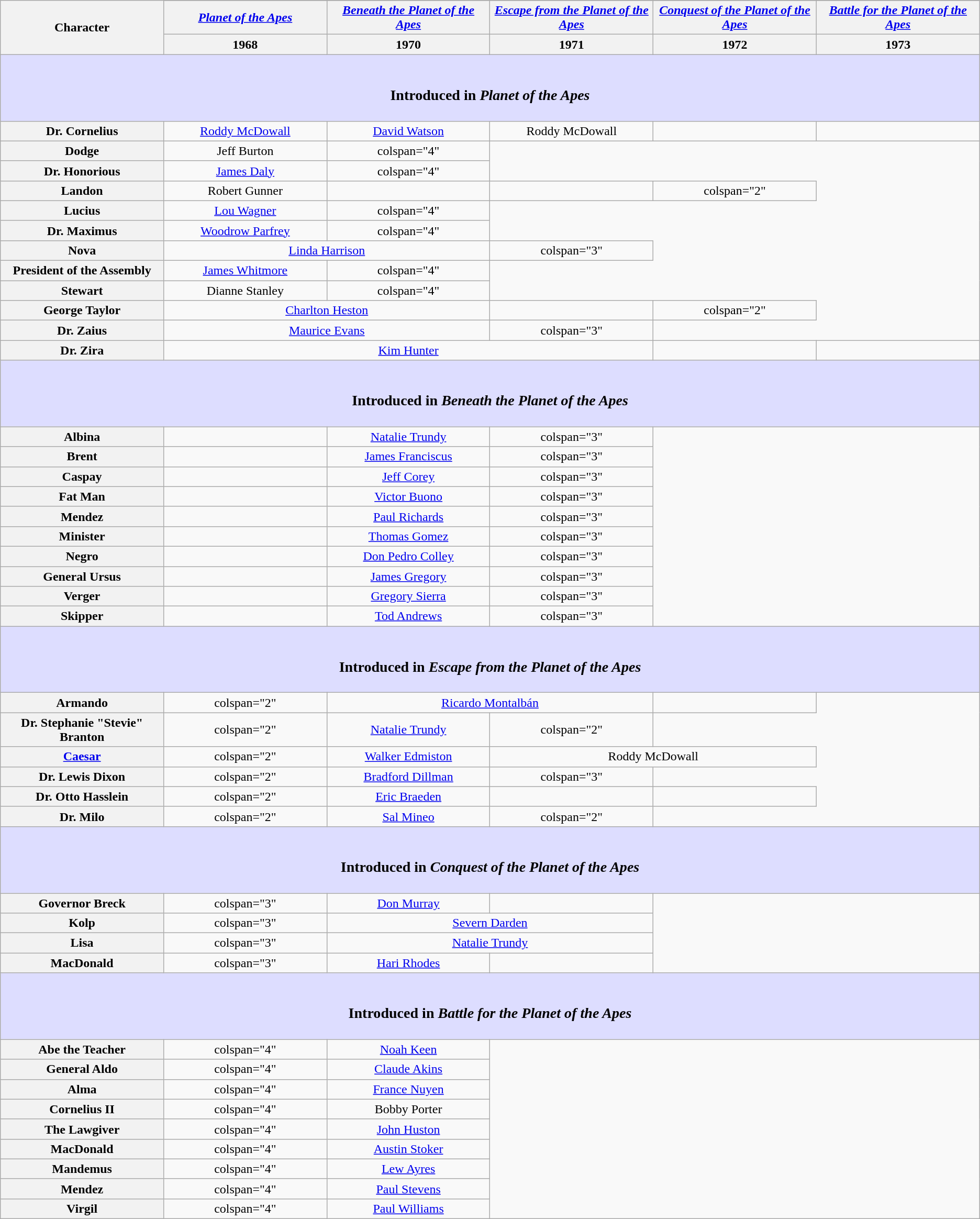<table class="wikitable" style="text-align:center; width: to 99%">
<tr>
<th rowspan="3" style="width:7.6%;">Character</th>
</tr>
<tr>
<th style="text-align:center; width:7.6%;"><em><a href='#'>Planet of the Apes</a></em></th>
<th style="text-align:center; width:7.6%;"><em><a href='#'>Beneath the Planet of the Apes</a></em></th>
<th style="text-align:center; width:7.6%;"><em><a href='#'>Escape from the Planet of the Apes</a></em></th>
<th style="text-align:center; width:7.6%;"><em><a href='#'>Conquest of the Planet of the Apes</a></em></th>
<th style="text-align:center; width:7.6%;"><em><a href='#'>Battle for the Planet of the Apes</a></em></th>
</tr>
<tr>
<th>1968</th>
<th>1970</th>
<th>1971</th>
<th>1972</th>
<th>1973</th>
</tr>
<tr>
<th scope="row" colspan="6" style="background:#ddf;"><br><h3>Introduced in <em>Planet of the Apes</em></h3></th>
</tr>
<tr>
<th scope="row">Dr. Cornelius</th>
<td><a href='#'>Roddy McDowall</a></td>
<td><a href='#'>David Watson</a></td>
<td>Roddy McDowall</td>
<td></td>
<td></td>
</tr>
<tr>
<th scope="row">Dodge</th>
<td>Jeff Burton</td>
<td>colspan="4" </td>
</tr>
<tr>
<th scope="row">Dr. Honorious</th>
<td><a href='#'>James Daly</a></td>
<td>colspan="4" </td>
</tr>
<tr>
<th scope="row">Landon</th>
<td>Robert Gunner</td>
<td></td>
<td></td>
<td>colspan="2" </td>
</tr>
<tr>
<th scope="row">Lucius</th>
<td><a href='#'>Lou Wagner</a></td>
<td>colspan="4" </td>
</tr>
<tr>
<th scope="row">Dr. Maximus</th>
<td><a href='#'>Woodrow Parfrey</a></td>
<td>colspan="4" </td>
</tr>
<tr>
<th scope="row">Nova</th>
<td colspan="2"><a href='#'>Linda Harrison</a></td>
<td>colspan="3" </td>
</tr>
<tr>
<th scope="row">President of the Assembly</th>
<td><a href='#'>James Whitmore</a></td>
<td>colspan="4" </td>
</tr>
<tr>
<th scope="row">Stewart</th>
<td>Dianne Stanley</td>
<td>colspan="4" </td>
</tr>
<tr>
<th scope="row">George Taylor</th>
<td colspan="2"><a href='#'>Charlton Heston</a></td>
<td></td>
<td>colspan="2" </td>
</tr>
<tr>
<th scope="row">Dr. Zaius</th>
<td colspan="2"><a href='#'>Maurice Evans</a></td>
<td>colspan="3" </td>
</tr>
<tr>
<th scope="row">Dr. Zira</th>
<td colspan="3"><a href='#'>Kim Hunter</a></td>
<td></td>
<td></td>
</tr>
<tr>
<th scope="row" colspan="6" style="background:#ddf;"><br><h3>Introduced in <em>Beneath the Planet of the Apes</em></h3></th>
</tr>
<tr>
<th scope="row">Albina</th>
<td></td>
<td><a href='#'>Natalie Trundy</a></td>
<td>colspan="3" </td>
</tr>
<tr>
<th scope="row">Brent</th>
<td></td>
<td><a href='#'>James Franciscus</a></td>
<td>colspan="3" </td>
</tr>
<tr>
<th scope="row">Caspay</th>
<td></td>
<td><a href='#'>Jeff Corey</a></td>
<td>colspan="3" </td>
</tr>
<tr>
<th scope="row">Fat Man</th>
<td></td>
<td><a href='#'>Victor Buono</a></td>
<td>colspan="3" </td>
</tr>
<tr>
<th scope="row">Mendez</th>
<td></td>
<td><a href='#'>Paul Richards</a></td>
<td>colspan="3" </td>
</tr>
<tr>
<th scope="row">Minister</th>
<td></td>
<td><a href='#'>Thomas Gomez</a></td>
<td>colspan="3" </td>
</tr>
<tr>
<th scope="row">Negro</th>
<td></td>
<td><a href='#'>Don Pedro Colley</a></td>
<td>colspan="3" </td>
</tr>
<tr>
<th scope="row">General Ursus</th>
<td></td>
<td><a href='#'>James Gregory</a></td>
<td>colspan="3" </td>
</tr>
<tr>
<th scope="row">Verger</th>
<td></td>
<td><a href='#'>Gregory Sierra</a></td>
<td>colspan="3" </td>
</tr>
<tr>
<th scope="row">Skipper</th>
<td></td>
<td><a href='#'>Tod Andrews</a></td>
<td>colspan="3" </td>
</tr>
<tr>
<th scope="row" colspan="6" style="background:#ddf;"><br><h3>Introduced in <em>Escape from the Planet of the Apes</em></h3></th>
</tr>
<tr>
<th scope="row">Armando</th>
<td>colspan="2" </td>
<td colspan="2"><a href='#'>Ricardo Montalbán</a></td>
<td></td>
</tr>
<tr>
<th scope="row">Dr. Stephanie "Stevie" Branton</th>
<td>colspan="2" </td>
<td><a href='#'>Natalie Trundy</a></td>
<td>colspan="2" </td>
</tr>
<tr>
<th scope="row"><a href='#'>Caesar</a></th>
<td>colspan="2" </td>
<td><a href='#'>Walker Edmiston</a></td>
<td colspan="2">Roddy McDowall</td>
</tr>
<tr>
<th scope="row">Dr. Lewis Dixon</th>
<td>colspan="2" </td>
<td><a href='#'>Bradford Dillman</a></td>
<td>colspan="3" </td>
</tr>
<tr>
<th scope="row">Dr. Otto Hasslein</th>
<td>colspan="2" </td>
<td><a href='#'>Eric Braeden</a></td>
<td></td>
<td></td>
</tr>
<tr>
<th scope="row">Dr. Milo</th>
<td>colspan="2" </td>
<td><a href='#'>Sal Mineo</a></td>
<td>colspan="2" </td>
</tr>
<tr>
<th scope="row" colspan="6" style="background:#ddf;"><br><h3>Introduced in <em>Conquest of the Planet of the Apes</em></h3></th>
</tr>
<tr>
<th scope="row">Governor Breck</th>
<td>colspan="3" </td>
<td><a href='#'>Don Murray</a></td>
<td></td>
</tr>
<tr>
<th scope="row">Kolp</th>
<td>colspan="3" </td>
<td colspan="2"><a href='#'>Severn Darden</a></td>
</tr>
<tr>
<th scope="row">Lisa</th>
<td>colspan="3" </td>
<td colspan="2"><a href='#'>Natalie Trundy</a></td>
</tr>
<tr>
<th scope="row">MacDonald</th>
<td>colspan="3" </td>
<td><a href='#'>Hari Rhodes</a></td>
<td></td>
</tr>
<tr>
<th scope="row" colspan="6" style="background:#ddf;"><br><h3>Introduced in <em>Battle for the Planet of the Apes</em></h3></th>
</tr>
<tr>
<th scope="row">Abe the Teacher</th>
<td>colspan="4" </td>
<td><a href='#'>Noah Keen</a></td>
</tr>
<tr>
<th scope="row">General Aldo</th>
<td>colspan="4" </td>
<td><a href='#'>Claude Akins</a></td>
</tr>
<tr>
<th scope="row">Alma</th>
<td>colspan="4" </td>
<td><a href='#'>France Nuyen</a></td>
</tr>
<tr>
<th scope="row">Cornelius II</th>
<td>colspan="4" </td>
<td>Bobby Porter</td>
</tr>
<tr>
<th scope="row">The Lawgiver</th>
<td>colspan="4" </td>
<td><a href='#'>John Huston</a></td>
</tr>
<tr>
<th scope="row">MacDonald</th>
<td>colspan="4" </td>
<td><a href='#'>Austin Stoker</a></td>
</tr>
<tr>
<th scope="row">Mandemus</th>
<td>colspan="4" </td>
<td><a href='#'>Lew Ayres</a></td>
</tr>
<tr>
<th scope="row">Mendez</th>
<td>colspan="4" </td>
<td><a href='#'>Paul Stevens</a></td>
</tr>
<tr>
<th scope="row">Virgil</th>
<td>colspan="4" </td>
<td><a href='#'>Paul Williams</a></td>
</tr>
</table>
